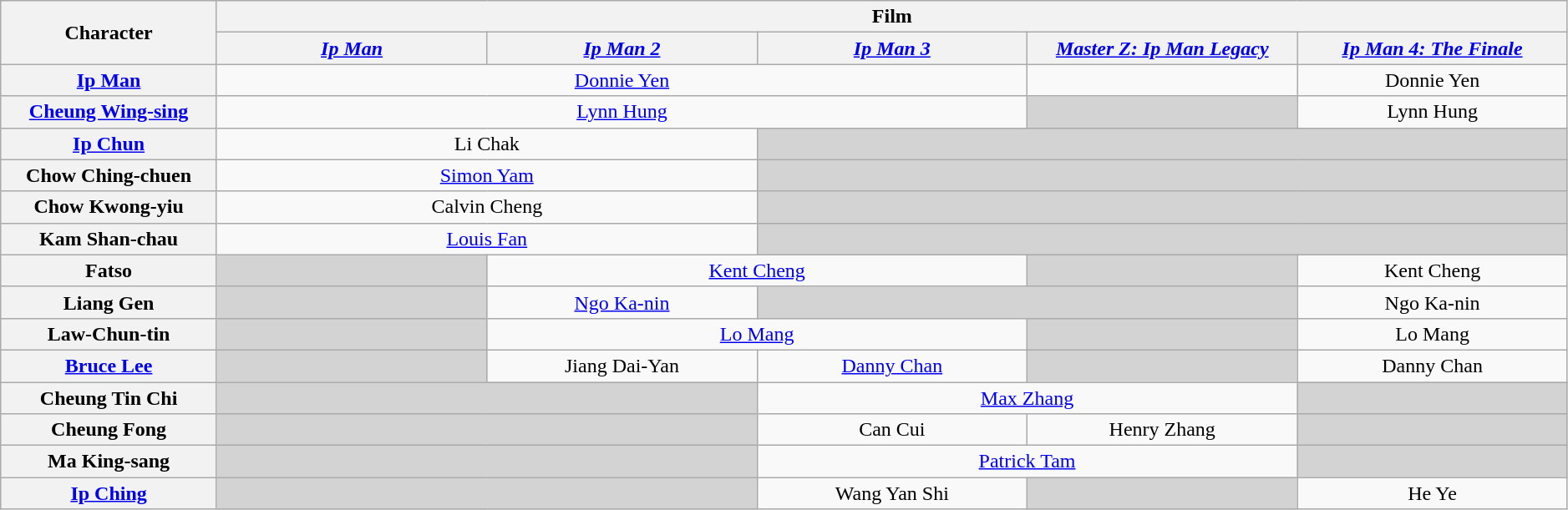<table class="wikitable" style="text-align:center; width:99%;">
<tr>
<th rowspan="2" style="width:12%;">Character</th>
<th colspan="5" style="text-align:center;">Film</th>
</tr>
<tr>
<th style="text-align:center; width:15%;"><a href='#'><em>Ip Man</em></a></th>
<th style="text-align:center; width:15%;"><em><a href='#'>Ip Man 2</a></em></th>
<th style="text-align:center; width:15%;"><em><a href='#'>Ip Man 3</a></em></th>
<th style="text-align:center; width:15%;"><em><a href='#'>Master Z: Ip Man Legacy</a></em></th>
<th style="text-align:center; width:15%;"><em><a href='#'>Ip Man 4: The Finale</a></em></th>
</tr>
<tr>
<th><a href='#'>Ip Man</a></th>
<td colspan="3"><a href='#'>Donnie Yen</a></td>
<td></td>
<td colspan="1">Donnie Yen</td>
</tr>
<tr>
<th><a href='#'>Cheung Wing-sing</a></th>
<td colspan="3"><a href='#'>Lynn Hung</a></td>
<td style="background:#d3d3d3;"></td>
<td>Lynn Hung</td>
</tr>
<tr>
<th><a href='#'>Ip Chun</a></th>
<td colspan="2">Li Chak</td>
<td colspan="3" style="background:#d3d3d3;"></td>
</tr>
<tr>
<th>Chow Ching-chuen</th>
<td colspan="2"><a href='#'>Simon Yam</a></td>
<td colspan="3" style="background:#d3d3d3;"></td>
</tr>
<tr>
<th>Chow Kwong-yiu</th>
<td colspan="2">Calvin Cheng</td>
<td colspan="3" style="background:#d3d3d3;"></td>
</tr>
<tr>
<th>Kam Shan-chau</th>
<td colspan="2"><a href='#'>Louis Fan</a></td>
<td colspan="3" style="background:#d3d3d3;"></td>
</tr>
<tr>
<th>Fatso</th>
<td style="background:#d3d3d3;"></td>
<td colspan="2"><a href='#'>Kent Cheng</a></td>
<td style="background:#d3d3d3;"></td>
<td>Kent Cheng</td>
</tr>
<tr>
<th>Liang Gen</th>
<td style="background:#d3d3d3;"></td>
<td colspan="1"><a href='#'>Ngo Ka-nin</a></td>
<td colspan="2" style="background:#d3d3d3;"></td>
<td>Ngo Ka-nin</td>
</tr>
<tr>
<th>Law-Chun-tin</th>
<td style="background:#d3d3d3;"></td>
<td colspan="2"><a href='#'>Lo Mang</a></td>
<td style="background:#d3d3d3;"></td>
<td>Lo Mang</td>
</tr>
<tr>
<th><a href='#'>Bruce Lee</a></th>
<td style="background:#d3d3d3;"></td>
<td>Jiang Dai-Yan</td>
<td><a href='#'>Danny Chan</a></td>
<td style="background:#d3d3d3;"></td>
<td>Danny Chan</td>
</tr>
<tr>
<th>Cheung Tin Chi</th>
<td colspan="2" style="background:#d3d3d3;"></td>
<td colspan="2"><a href='#'>Max Zhang</a></td>
<td style="background:#d3d3d3;"></td>
</tr>
<tr>
<th>Cheung Fong</th>
<td colspan="2" style="background:#d3d3d3;"></td>
<td>Can Cui</td>
<td>Henry Zhang</td>
<td style="background:#d3d3d3;"></td>
</tr>
<tr>
<th>Ma King-sang</th>
<td colspan="2" style="background:#d3d3d3;"></td>
<td colspan="2"><a href='#'>Patrick Tam</a></td>
<td style="background:#d3d3d3;"></td>
</tr>
<tr>
<th><a href='#'>Ip Ching</a></th>
<td colspan="2" style="background:#d3d3d3;"></td>
<td>Wang Yan Shi</td>
<td style="background:#d3d3d3;"></td>
<td>He Ye</td>
</tr>
</table>
